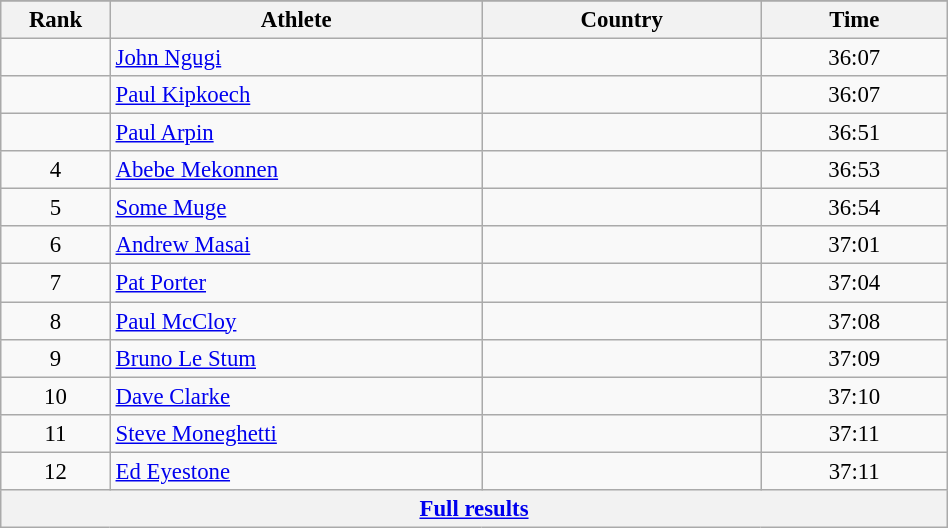<table class="wikitable sortable" style=" text-align:center; font-size:95%;" width="50%">
<tr>
</tr>
<tr>
<th width=5%>Rank</th>
<th width=20%>Athlete</th>
<th width=15%>Country</th>
<th width=10%>Time</th>
</tr>
<tr>
<td align=center></td>
<td align=left><a href='#'>John Ngugi</a></td>
<td align=left></td>
<td>36:07</td>
</tr>
<tr>
<td align=center></td>
<td align=left><a href='#'>Paul Kipkoech</a></td>
<td align=left></td>
<td>36:07</td>
</tr>
<tr>
<td align=center></td>
<td align=left><a href='#'>Paul Arpin</a></td>
<td align=left></td>
<td>36:51</td>
</tr>
<tr>
<td align=center>4</td>
<td align=left><a href='#'>Abebe Mekonnen</a></td>
<td align=left></td>
<td>36:53</td>
</tr>
<tr>
<td align=center>5</td>
<td align=left><a href='#'>Some Muge</a></td>
<td align=left></td>
<td>36:54</td>
</tr>
<tr>
<td align=center>6</td>
<td align=left><a href='#'>Andrew Masai</a></td>
<td align=left></td>
<td>37:01</td>
</tr>
<tr>
<td align=center>7</td>
<td align=left><a href='#'>Pat Porter</a></td>
<td align=left></td>
<td>37:04</td>
</tr>
<tr>
<td align=center>8</td>
<td align=left><a href='#'>Paul McCloy</a></td>
<td align=left></td>
<td>37:08</td>
</tr>
<tr>
<td align=center>9</td>
<td align=left><a href='#'>Bruno Le Stum</a></td>
<td align=left></td>
<td>37:09</td>
</tr>
<tr>
<td align=center>10</td>
<td align=left><a href='#'>Dave Clarke</a></td>
<td align=left></td>
<td>37:10</td>
</tr>
<tr>
<td align=center>11</td>
<td align=left><a href='#'>Steve Moneghetti</a></td>
<td align=left></td>
<td>37:11</td>
</tr>
<tr>
<td align=center>12</td>
<td align=left><a href='#'>Ed Eyestone</a></td>
<td align=left></td>
<td>37:11</td>
</tr>
<tr class="sortbottom">
<th colspan=4 align=center><a href='#'>Full results</a></th>
</tr>
</table>
